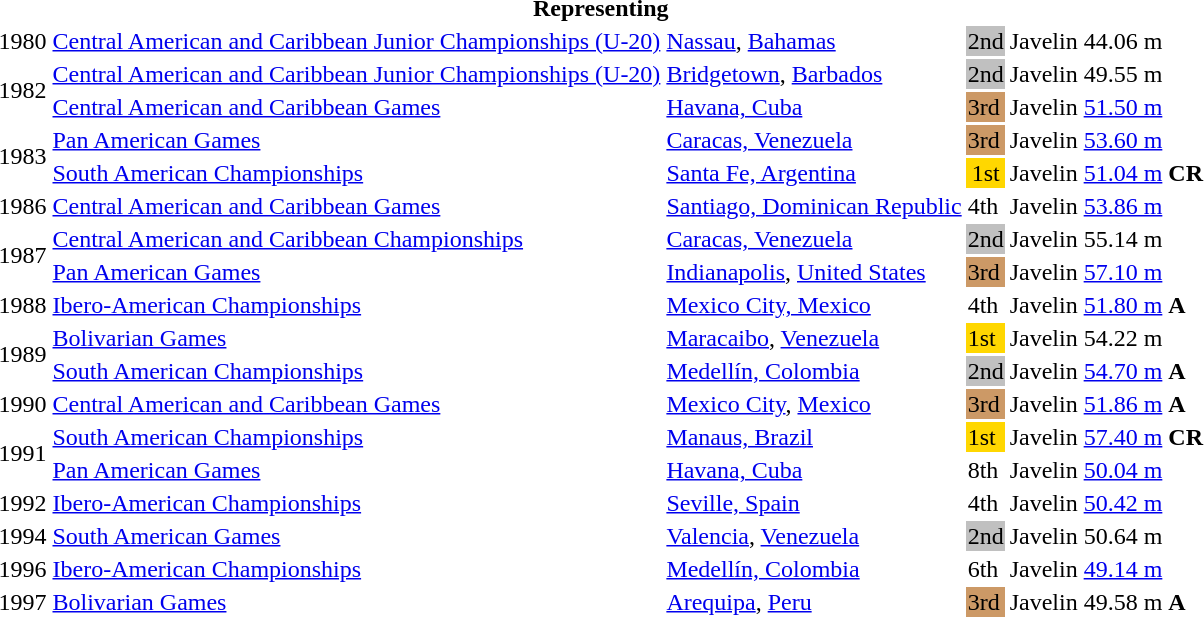<table>
<tr>
<th colspan="6">Representing </th>
</tr>
<tr>
<td>1980</td>
<td><a href='#'>Central American and Caribbean Junior Championships (U-20)</a></td>
<td><a href='#'>Nassau</a>, <a href='#'>Bahamas</a></td>
<td bgcolor=silver>2nd</td>
<td>Javelin</td>
<td>44.06 m</td>
</tr>
<tr>
<td rowspan = "2">1982</td>
<td><a href='#'>Central American and Caribbean Junior Championships (U-20)</a></td>
<td><a href='#'>Bridgetown</a>, <a href='#'>Barbados</a></td>
<td bgcolor=silver>2nd</td>
<td>Javelin</td>
<td>49.55 m</td>
</tr>
<tr>
<td><a href='#'>Central American and Caribbean Games</a></td>
<td><a href='#'>Havana, Cuba</a></td>
<td bgcolor="cc9966">3rd</td>
<td>Javelin</td>
<td><a href='#'>51.50 m</a></td>
</tr>
<tr>
<td rowspan=2>1983</td>
<td><a href='#'>Pan American Games</a></td>
<td><a href='#'>Caracas, Venezuela</a></td>
<td bgcolor="cc9966">3rd</td>
<td>Javelin</td>
<td><a href='#'>53.60 m</a></td>
</tr>
<tr>
<td><a href='#'>South American Championships</a></td>
<td><a href='#'>Santa Fe, Argentina</a></td>
<td bgcolor="gold" align="center">1st</td>
<td>Javelin</td>
<td><a href='#'>51.04 m</a> <strong>CR</strong></td>
</tr>
<tr>
<td>1986</td>
<td><a href='#'>Central American and Caribbean Games</a></td>
<td><a href='#'>Santiago, Dominican Republic</a></td>
<td>4th</td>
<td>Javelin</td>
<td><a href='#'>53.86 m</a></td>
</tr>
<tr>
<td rowspan=2>1987</td>
<td><a href='#'>Central American and Caribbean Championships</a></td>
<td><a href='#'>Caracas, Venezuela</a></td>
<td bgcolor="silver">2nd</td>
<td>Javelin</td>
<td>55.14 m</td>
</tr>
<tr>
<td><a href='#'>Pan American Games</a></td>
<td><a href='#'>Indianapolis</a>, <a href='#'>United States</a></td>
<td bgcolor="cc9966">3rd</td>
<td>Javelin</td>
<td><a href='#'>57.10 m</a></td>
</tr>
<tr>
<td>1988</td>
<td><a href='#'>Ibero-American Championships</a></td>
<td><a href='#'>Mexico City, Mexico</a></td>
<td>4th</td>
<td>Javelin</td>
<td><a href='#'>51.80 m</a> <strong>A</strong></td>
</tr>
<tr>
<td rowspan=2>1989</td>
<td><a href='#'>Bolivarian Games</a></td>
<td><a href='#'>Maracaibo</a>, <a href='#'>Venezuela</a></td>
<td bgcolor=gold>1st</td>
<td>Javelin</td>
<td>54.22 m</td>
</tr>
<tr>
<td><a href='#'>South American Championships</a></td>
<td><a href='#'>Medellín, Colombia</a></td>
<td bgcolor="silver">2nd</td>
<td>Javelin</td>
<td><a href='#'>54.70 m</a> <strong>A</strong></td>
</tr>
<tr>
<td>1990</td>
<td><a href='#'>Central American and Caribbean Games</a></td>
<td><a href='#'>Mexico City</a>, <a href='#'>Mexico</a></td>
<td bgcolor="cc9966">3rd</td>
<td>Javelin</td>
<td><a href='#'>51.86 m</a> <strong>A</strong></td>
</tr>
<tr>
<td rowspan=2>1991</td>
<td><a href='#'>South American Championships</a></td>
<td><a href='#'>Manaus, Brazil</a></td>
<td bgcolor="gold">1st</td>
<td>Javelin</td>
<td><a href='#'>57.40 m</a> <strong>CR</strong></td>
</tr>
<tr>
<td><a href='#'>Pan American Games</a></td>
<td><a href='#'>Havana, Cuba</a></td>
<td>8th</td>
<td>Javelin</td>
<td><a href='#'>50.04 m</a></td>
</tr>
<tr>
<td>1992</td>
<td><a href='#'>Ibero-American Championships</a></td>
<td><a href='#'>Seville, Spain</a></td>
<td>4th</td>
<td>Javelin</td>
<td><a href='#'>50.42 m</a></td>
</tr>
<tr>
<td>1994</td>
<td><a href='#'>South American Games</a></td>
<td><a href='#'>Valencia</a>, <a href='#'>Venezuela</a></td>
<td bgcolor=silver>2nd</td>
<td>Javelin</td>
<td>50.64 m</td>
</tr>
<tr>
<td>1996</td>
<td><a href='#'>Ibero-American Championships</a></td>
<td><a href='#'>Medellín, Colombia</a></td>
<td>6th</td>
<td>Javelin</td>
<td><a href='#'>49.14 m</a></td>
</tr>
<tr>
<td>1997</td>
<td><a href='#'>Bolivarian Games</a></td>
<td><a href='#'>Arequipa</a>, <a href='#'>Peru</a></td>
<td bgcolor=cc9966>3rd</td>
<td>Javelin</td>
<td>49.58 m <strong>A</strong></td>
</tr>
</table>
